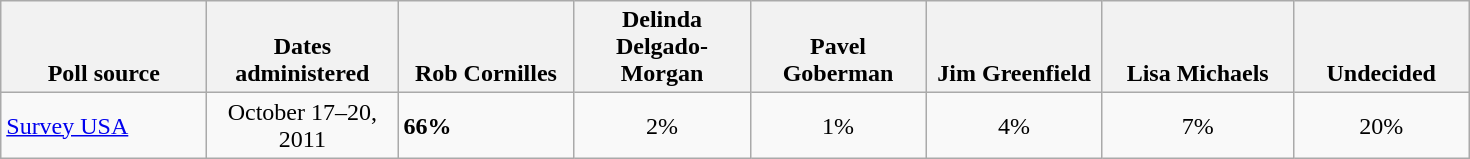<table class="wikitable">
<tr valign=bottom>
<th style="width:130px;">Poll source</th>
<th style="width:120px;">Dates administered</th>
<th style="width:110px;">Rob Cornilles</th>
<th style="width:110px;">Delinda Delgado-Morgan</th>
<th style="width:110px;">Pavel Goberman</th>
<th style="width:110px;">Jim Greenfield</th>
<th style="width:120px;">Lisa Michaels</th>
<th style="width:110px;">Undecided</th>
</tr>
<tr>
<td><a href='#'>Survey USA</a></td>
<td align=center>October 17–20, 2011</td>
<td><strong>66%</strong></td>
<td align=center>2%</td>
<td align=center>1%</td>
<td align=center>4%</td>
<td align=center>7%</td>
<td align=center>20%</td>
</tr>
</table>
